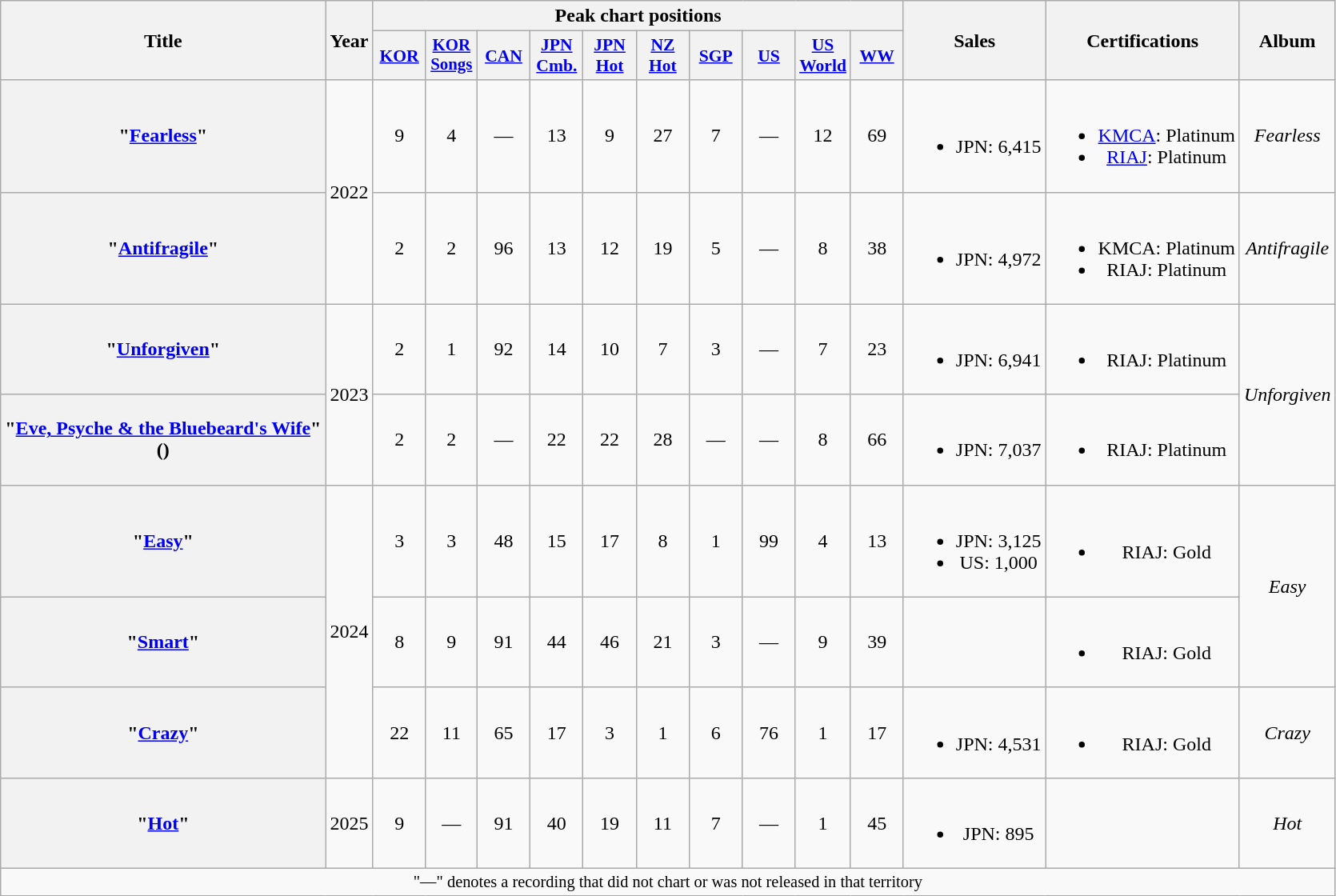<table class="wikitable plainrowheaders" style="text-align:center">
<tr>
<th scope="col" rowspan="2">Title</th>
<th scope="col" rowspan="2">Year</th>
<th scope="col" colspan="10">Peak chart positions</th>
<th scope="col" rowspan="2">Sales</th>
<th scope="col" rowspan="2">Certifications</th>
<th scope="col" rowspan="2">Album</th>
</tr>
<tr>
<th scope="col" style="font-size:90%; width:2.6em"><a href='#'>KOR</a><br></th>
<th scope="col" style="font-size:87%; width:2.6em"><a href='#'>KOR<br>Songs</a><br></th>
<th scope="col" style="font-size:90%; width:2.6em"><a href='#'>CAN</a><br></th>
<th scope="col" style="font-size:90%; width:2.6em"><a href='#'>JPN<br>Cmb.</a><br></th>
<th scope="col" style="font-size:90%; width:2.6em"><a href='#'>JPN<br>Hot</a><br></th>
<th scope="col" style="font-size:90%; width:2.6em"><a href='#'>NZ<br>Hot</a><br></th>
<th scope="col" style="font-size:90%; width:2.6em"><a href='#'>SGP</a><br></th>
<th scope="col" style="font-size:90%; width:2.6em"><a href='#'>US</a><br></th>
<th scope="col" style="font-size:90%; width:2.6em"><a href='#'>US<br>World</a><br></th>
<th scope="col" style="font-size:90%; width:2.6em"><a href='#'>WW</a><br></th>
</tr>
<tr>
<th scope="row">"<a href='#'>Fearless</a>"</th>
<td rowspan="2">2022</td>
<td>9</td>
<td>4</td>
<td>—</td>
<td>13</td>
<td>9</td>
<td>27</td>
<td>7</td>
<td>—</td>
<td>12</td>
<td>69</td>
<td><br><ul><li>JPN: 6,415 </li></ul></td>
<td><br><ul><li><a href='#'>KMCA</a>: Platinum </li><li><a href='#'>RIAJ</a>: Platinum </li></ul></td>
<td><em>Fearless</em></td>
</tr>
<tr>
<th scope="row">"<a href='#'>Antifragile</a>"</th>
<td>2</td>
<td>2</td>
<td>96</td>
<td>13</td>
<td>12</td>
<td>19</td>
<td>5</td>
<td>—</td>
<td>8</td>
<td>38</td>
<td><br><ul><li>JPN: 4,972 </li></ul></td>
<td><br><ul><li>KMCA: Platinum </li><li>RIAJ: Platinum </li></ul></td>
<td><em>Antifragile</em></td>
</tr>
<tr>
<th scope="row">"<a href='#'>Unforgiven</a>"<br></th>
<td rowspan="2">2023</td>
<td>2</td>
<td>1</td>
<td>92</td>
<td>14</td>
<td>10</td>
<td>7</td>
<td>3</td>
<td>—</td>
<td>7</td>
<td>23</td>
<td><br><ul><li>JPN: 6,941 </li></ul></td>
<td><br><ul><li>RIAJ: Platinum </li></ul></td>
<td rowspan="2"><em>Unforgiven</em></td>
</tr>
<tr>
<th scope="row">"<a href='#'>Eve, Psyche & the Bluebeard's Wife</a>"<br>()</th>
<td>2</td>
<td>2</td>
<td>—</td>
<td>22</td>
<td>22</td>
<td>28</td>
<td>—</td>
<td>—</td>
<td>8</td>
<td>66</td>
<td><br><ul><li>JPN: 7,037 </li></ul></td>
<td><br><ul><li>RIAJ: Platinum </li></ul></td>
</tr>
<tr>
<th scope="row">"<a href='#'>Easy</a>"</th>
<td rowspan="3">2024</td>
<td>3</td>
<td>3</td>
<td>48</td>
<td>15</td>
<td>17</td>
<td>8</td>
<td>1</td>
<td>99</td>
<td>4</td>
<td>13</td>
<td><br><ul><li>JPN: 3,125 </li><li>US: 1,000</li></ul></td>
<td><br><ul><li>RIAJ: Gold </li></ul></td>
<td rowspan="2"><em>Easy</em></td>
</tr>
<tr>
<th scope="row">"<a href='#'>Smart</a>"</th>
<td>8</td>
<td>9</td>
<td>91</td>
<td>44</td>
<td>46</td>
<td>21</td>
<td>3</td>
<td>—</td>
<td>9</td>
<td>39</td>
<td></td>
<td><br><ul><li>RIAJ: Gold </li></ul></td>
</tr>
<tr>
<th scope="row">"<a href='#'>Crazy</a>"</th>
<td>22</td>
<td>11</td>
<td>65</td>
<td>17</td>
<td>3</td>
<td>1</td>
<td>6</td>
<td>76</td>
<td>1</td>
<td>17</td>
<td><br><ul><li>JPN: 4,531 </li></ul></td>
<td><br><ul><li>RIAJ: Gold </li></ul></td>
<td><em>Crazy</em></td>
</tr>
<tr>
<th scope="row">"<a href='#'>Hot</a>"</th>
<td>2025</td>
<td>9</td>
<td>—</td>
<td>91</td>
<td>40</td>
<td>19</td>
<td>11</td>
<td>7</td>
<td>—</td>
<td>1</td>
<td>45</td>
<td><br><ul><li>JPN: 895 </li></ul></td>
<td></td>
<td><em>Hot</em></td>
</tr>
<tr>
<td colspan="15" style="font-size:85%">"—" denotes a recording that did not chart or was not released in that territory</td>
</tr>
</table>
